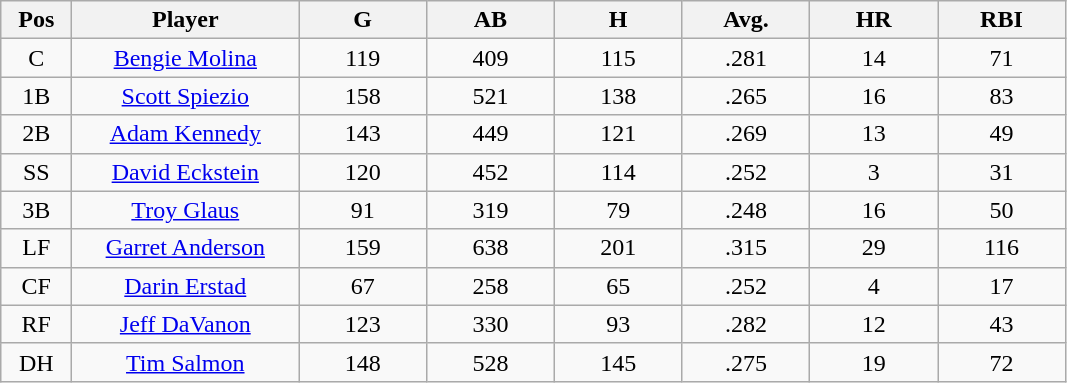<table class="wikitable sortable">
<tr>
<th bgcolor="#DDDDFF" width="5%">Pos</th>
<th bgcolor="#DDDDFF" width="16%">Player</th>
<th bgcolor="#DDDDFF" width="9%">G</th>
<th bgcolor="#DDDDFF" width="9%">AB</th>
<th bgcolor="#DDDDFF" width="9%">H</th>
<th bgcolor="#DDDDFF" width="9%">Avg.</th>
<th bgcolor="#DDDDFF" width="9%">HR</th>
<th bgcolor="#DDDDFF" width="9%">RBI</th>
</tr>
<tr align=center>
<td>C</td>
<td><a href='#'>Bengie Molina</a></td>
<td>119</td>
<td>409</td>
<td>115</td>
<td>.281</td>
<td>14</td>
<td>71</td>
</tr>
<tr align=center>
<td>1B</td>
<td><a href='#'>Scott Spiezio</a></td>
<td>158</td>
<td>521</td>
<td>138</td>
<td>.265</td>
<td>16</td>
<td>83</td>
</tr>
<tr align=center>
<td>2B</td>
<td><a href='#'>Adam Kennedy</a></td>
<td>143</td>
<td>449</td>
<td>121</td>
<td>.269</td>
<td>13</td>
<td>49</td>
</tr>
<tr align=center>
<td>SS</td>
<td><a href='#'>David Eckstein</a></td>
<td>120</td>
<td>452</td>
<td>114</td>
<td>.252</td>
<td>3</td>
<td>31</td>
</tr>
<tr align=center>
<td>3B</td>
<td><a href='#'>Troy Glaus</a></td>
<td>91</td>
<td>319</td>
<td>79</td>
<td>.248</td>
<td>16</td>
<td>50</td>
</tr>
<tr align=center>
<td>LF</td>
<td><a href='#'>Garret Anderson</a></td>
<td>159</td>
<td>638</td>
<td>201</td>
<td>.315</td>
<td>29</td>
<td>116</td>
</tr>
<tr align=center>
<td>CF</td>
<td><a href='#'>Darin Erstad</a></td>
<td>67</td>
<td>258</td>
<td>65</td>
<td>.252</td>
<td>4</td>
<td>17</td>
</tr>
<tr align=center>
<td>RF</td>
<td><a href='#'>Jeff DaVanon</a></td>
<td>123</td>
<td>330</td>
<td>93</td>
<td>.282</td>
<td>12</td>
<td>43</td>
</tr>
<tr align=center>
<td>DH</td>
<td><a href='#'>Tim Salmon</a></td>
<td>148</td>
<td>528</td>
<td>145</td>
<td>.275</td>
<td>19</td>
<td>72</td>
</tr>
</table>
